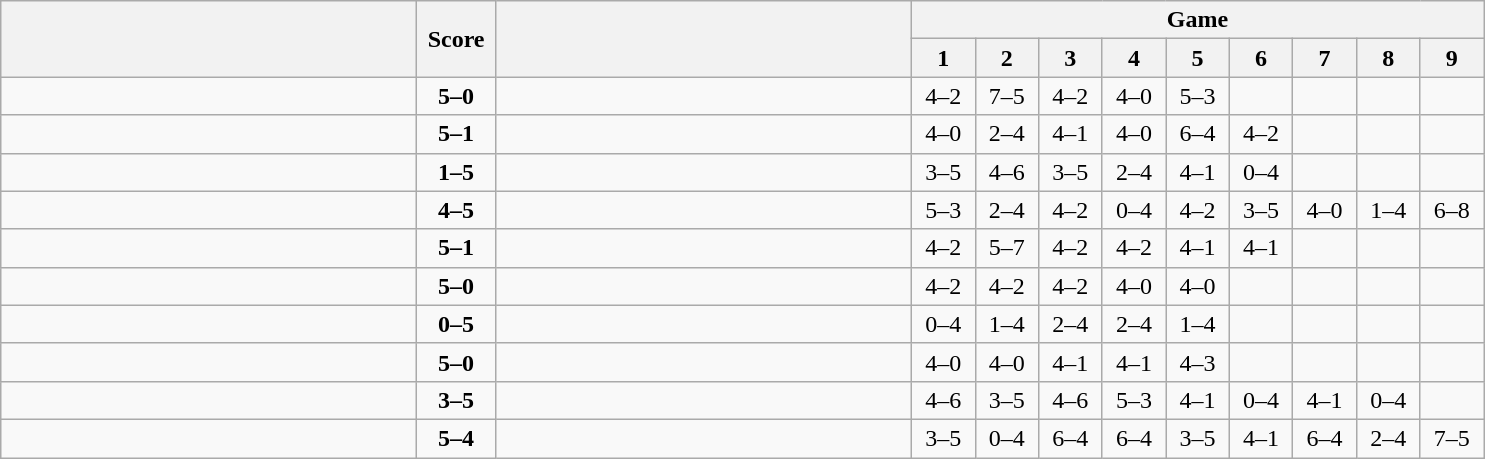<table class="wikitable" style="text-align: center;">
<tr>
<th rowspan=2 align="right" width="270"></th>
<th rowspan=2 width="45">Score</th>
<th rowspan=2 align="left" width="270"></th>
<th colspan=9>Game</th>
</tr>
<tr>
<th width="35">1</th>
<th width="35">2</th>
<th width="35">3</th>
<th width="35">4</th>
<th width="35">5</th>
<th width="35">6</th>
<th width="35">7</th>
<th width="35">8</th>
<th width="35">9</th>
</tr>
<tr>
<td align=left><strong><br></strong></td>
<td align=center><strong>5–0</strong></td>
<td align=left><br></td>
<td>4–2</td>
<td>7–5</td>
<td>4–2</td>
<td>4–0</td>
<td>5–3</td>
<td></td>
<td></td>
<td></td>
<td></td>
</tr>
<tr>
<td align=left><strong><br></strong></td>
<td align=center><strong>5–1</strong></td>
<td align=left><br></td>
<td>4–0</td>
<td>2–4</td>
<td>4–1</td>
<td>4–0</td>
<td>6–4</td>
<td>4–2</td>
<td></td>
<td></td>
<td></td>
</tr>
<tr>
<td align=left><br></td>
<td align=center><strong>1–5</strong></td>
<td align=left><strong><br></strong></td>
<td>3–5</td>
<td>4–6</td>
<td>3–5</td>
<td>2–4</td>
<td>4–1</td>
<td>0–4</td>
<td></td>
<td></td>
<td></td>
</tr>
<tr>
<td align=left><br></td>
<td align=center><strong>4–5</strong></td>
<td align=left><strong><br></strong></td>
<td>5–3</td>
<td>2–4</td>
<td>4–2</td>
<td>0–4</td>
<td>4–2</td>
<td>3–5</td>
<td>4–0</td>
<td>1–4</td>
<td>6–8</td>
</tr>
<tr>
<td align=left><strong><br></strong></td>
<td align=center><strong>5–1</strong></td>
<td align=left><br></td>
<td>4–2</td>
<td>5–7</td>
<td>4–2</td>
<td>4–2</td>
<td>4–1</td>
<td>4–1</td>
<td></td>
<td></td>
<td></td>
</tr>
<tr>
<td align=left><strong><br></strong></td>
<td align=center><strong>5–0</strong></td>
<td align=left><br></td>
<td>4–2</td>
<td>4–2</td>
<td>4–2</td>
<td>4–0</td>
<td>4–0</td>
<td></td>
<td></td>
<td></td>
<td></td>
</tr>
<tr>
<td align=left><br></td>
<td align=center><strong>0–5</strong></td>
<td align=left><strong><br></strong></td>
<td>0–4</td>
<td>1–4</td>
<td>2–4</td>
<td>2–4</td>
<td>1–4</td>
<td></td>
<td></td>
<td></td>
<td></td>
</tr>
<tr>
<td align=left><strong><br></strong></td>
<td align=center><strong>5–0</strong></td>
<td align=left><br></td>
<td>4–0</td>
<td>4–0</td>
<td>4–1</td>
<td>4–1</td>
<td>4–3</td>
<td></td>
<td></td>
<td></td>
<td></td>
</tr>
<tr>
<td align=left><br></td>
<td align=center><strong>3–5</strong></td>
<td align=left><strong><br></strong></td>
<td>4–6</td>
<td>3–5</td>
<td>4–6</td>
<td>5–3</td>
<td>4–1</td>
<td>0–4</td>
<td>4–1</td>
<td>0–4</td>
<td></td>
</tr>
<tr>
<td align=left><strong><br></strong></td>
<td align=center><strong>5–4</strong></td>
<td align=left><br></td>
<td>3–5</td>
<td>0–4</td>
<td>6–4</td>
<td>6–4</td>
<td>3–5</td>
<td>4–1</td>
<td>6–4</td>
<td>2–4</td>
<td>7–5</td>
</tr>
</table>
